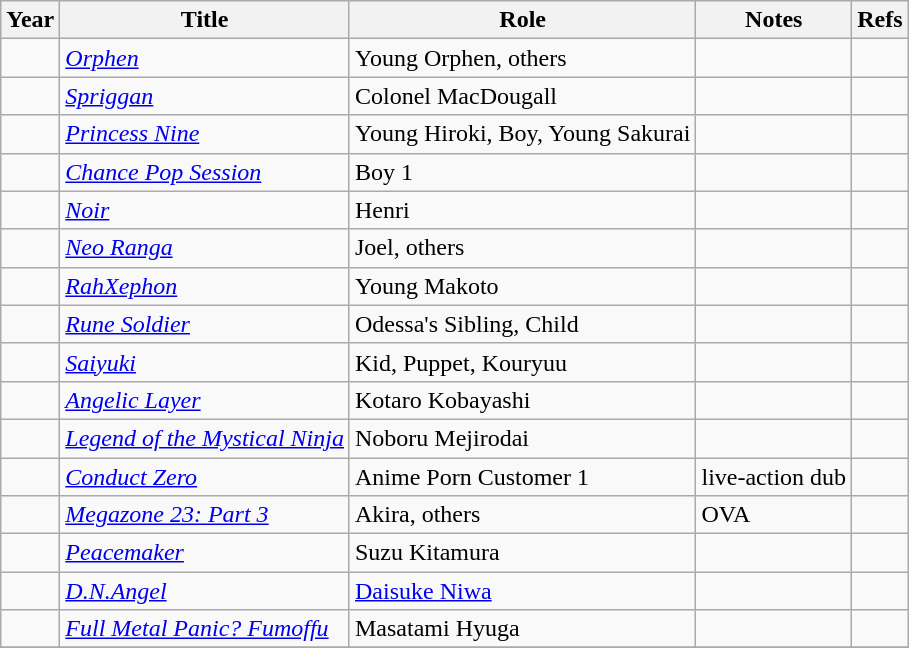<table class="wikitable sortable plainrowheaders">
<tr>
<th>Year</th>
<th>Title</th>
<th>Role</th>
<th class="unsortable">Notes</th>
<th class="unsortable">Refs</th>
</tr>
<tr>
<td></td>
<td><em><a href='#'>Orphen</a></em></td>
<td>Young Orphen, others</td>
<td></td>
<td></td>
</tr>
<tr>
<td></td>
<td><em><a href='#'>Spriggan</a></em></td>
<td>Colonel MacDougall</td>
<td></td>
<td></td>
</tr>
<tr>
<td></td>
<td><em><a href='#'>Princess Nine</a></em></td>
<td>Young Hiroki, Boy, Young Sakurai</td>
<td></td>
<td></td>
</tr>
<tr>
<td></td>
<td><em><a href='#'>Chance Pop Session</a></em></td>
<td>Boy 1</td>
<td></td>
<td></td>
</tr>
<tr>
<td></td>
<td><em><a href='#'>Noir</a></em></td>
<td>Henri</td>
<td></td>
<td></td>
</tr>
<tr>
<td></td>
<td><em><a href='#'>Neo Ranga</a></em></td>
<td>Joel, others</td>
<td></td>
<td></td>
</tr>
<tr>
<td></td>
<td><em><a href='#'>RahXephon</a></em></td>
<td>Young Makoto</td>
<td></td>
<td></td>
</tr>
<tr>
<td></td>
<td><em><a href='#'>Rune Soldier</a></em></td>
<td>Odessa's Sibling, Child</td>
<td></td>
<td></td>
</tr>
<tr>
<td></td>
<td><em><a href='#'>Saiyuki</a></em></td>
<td>Kid, Puppet, Kouryuu</td>
<td></td>
<td></td>
</tr>
<tr>
<td></td>
<td><em><a href='#'>Angelic Layer</a></em></td>
<td>Kotaro Kobayashi</td>
<td></td>
<td></td>
</tr>
<tr>
<td></td>
<td><em><a href='#'>Legend of the Mystical Ninja</a></em></td>
<td>Noboru Mejirodai</td>
<td></td>
<td></td>
</tr>
<tr>
<td></td>
<td><em><a href='#'>Conduct Zero</a></em></td>
<td>Anime Porn Customer 1</td>
<td>live-action dub</td>
<td></td>
</tr>
<tr>
<td></td>
<td><em><a href='#'>Megazone 23: Part 3</a></em></td>
<td>Akira, others</td>
<td>OVA</td>
<td></td>
</tr>
<tr>
<td></td>
<td><em><a href='#'>Peacemaker</a></em></td>
<td>Suzu Kitamura</td>
<td></td>
<td></td>
</tr>
<tr>
<td></td>
<td><em><a href='#'>D.N.Angel</a></em></td>
<td><a href='#'>Daisuke Niwa</a></td>
<td></td>
<td></td>
</tr>
<tr>
<td></td>
<td><em><a href='#'>Full Metal Panic? Fumoffu</a></em></td>
<td>Masatami Hyuga</td>
<td></td>
<td></td>
</tr>
<tr>
</tr>
</table>
